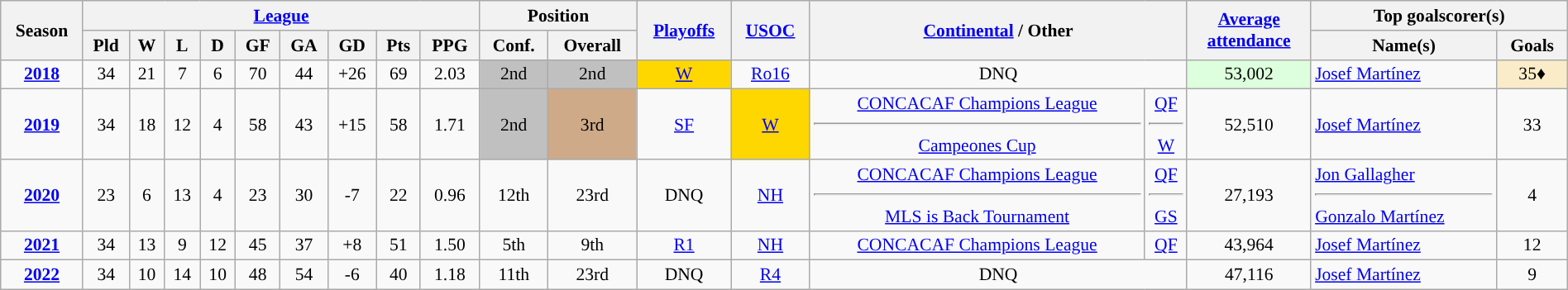<table class="wikitable" width=100% style="font-size:90%; text-align:center">
<tr style="background:#f0f6ff;">
<th rowspan="2">Season</th>
<th colspan="9"><a href='#'>League</a></th>
<th colspan="2">Position</th>
<th rowspan="2"><a href='#'>Playoffs</a></th>
<th rowspan="2"><a href='#'>USOC</a></th>
<th rowspan="2" colspan="2"><a href='#'>Continental</a> / Other</th>
<th rowspan="2"><a href='#'>Average <br> attendance</a></th>
<th colspan="2">Top goalscorer(s)</th>
</tr>
<tr>
<th>Pld</th>
<th>W</th>
<th>L</th>
<th>D</th>
<th>GF</th>
<th>GA</th>
<th>GD</th>
<th>Pts</th>
<th>PPG</th>
<th>Conf.</th>
<th>Overall</th>
<th>Name(s)</th>
<th>Goals</th>
</tr>
<tr>
<td><strong><a href='#'>2018</a></strong></td>
<td>34</td>
<td>21</td>
<td>7</td>
<td>6</td>
<td>70</td>
<td>44</td>
<td>+26</td>
<td>69</td>
<td>2.03</td>
<td bgcolor="silver">2nd</td>
<td bgcolor="silver">2nd</td>
<td bgcolor="gold"><a href='#'>W</a></td>
<td><a href='#'>Ro16</a></td>
<td colspan="2">DNQ</td>
<td style="background:#dfd;">53,002</td>
<td align="left"> <a href='#'>Josef Martínez</a></td>
<td style="background:#FAECC8;">35♦</td>
</tr>
<tr>
<td><strong><a href='#'>2019</a></strong></td>
<td>34</td>
<td>18</td>
<td>12</td>
<td>4</td>
<td>58</td>
<td>43</td>
<td>+15</td>
<td>58</td>
<td>1.71</td>
<td bgcolor=silver>2nd</td>
<td bgcolor=CFAA88>3rd</td>
<td><a href='#'>SF</a></td>
<td bgcolor=gold><a href='#'>W</a></td>
<td><a href='#'>CONCACAF Champions League</a><hr><a href='#'>Campeones Cup</a></td>
<td><a href='#'>QF</a><hr><div><a href='#'>W</a></div></td>
<td>52,510</td>
<td align="left"> <a href='#'>Josef Martínez</a></td>
<td>33</td>
</tr>
<tr>
<td><strong><a href='#'>2020</a></strong></td>
<td>23</td>
<td>6</td>
<td>13</td>
<td>4</td>
<td>23</td>
<td>30</td>
<td>-7</td>
<td>22</td>
<td>0.96</td>
<td>12th</td>
<td>23rd</td>
<td>DNQ</td>
<td><a href='#'>NH</a></td>
<td><a href='#'>CONCACAF Champions League</a><hr><a href='#'>MLS is Back Tournament</a></td>
<td><a href='#'>QF</a><hr><a href='#'>GS</a></td>
<td>27,193</td>
<td align="left"> <a href='#'>Jon Gallagher</a><hr> <a href='#'>Gonzalo Martínez</a></td>
<td>4</td>
</tr>
<tr>
<td><strong><a href='#'>2021</a></strong></td>
<td>34</td>
<td>13</td>
<td>9</td>
<td>12</td>
<td>45</td>
<td>37</td>
<td>+8</td>
<td>51</td>
<td>1.50</td>
<td>5th</td>
<td>9th</td>
<td><a href='#'>R1</a></td>
<td><a href='#'>NH</a></td>
<td><a href='#'>CONCACAF Champions League</a></td>
<td><a href='#'>QF</a></td>
<td>43,964</td>
<td align="left"> <a href='#'>Josef Martínez</a></td>
<td>12</td>
</tr>
<tr>
<td><strong><a href='#'>2022</a></strong></td>
<td>34</td>
<td>10</td>
<td>14</td>
<td>10</td>
<td>48</td>
<td>54</td>
<td>-6</td>
<td>40</td>
<td>1.18</td>
<td>11th</td>
<td>23rd</td>
<td>DNQ</td>
<td><a href='#'>R4</a></td>
<td colspan="2">DNQ</td>
<td>47,116</td>
<td align="left"> <a href='#'>Josef Martínez</a></td>
<td>9</td>
</tr>
</table>
